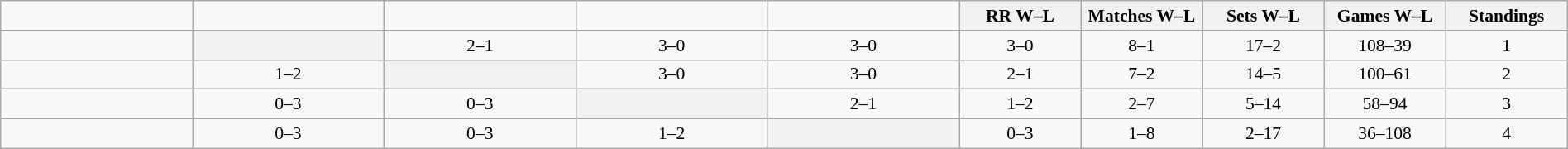<table class="wikitable" style="width: 100%; text-align:center; font-size:90%">
<tr>
<td width=130></td>
<td width=130></td>
<td width=130></td>
<td width=130></td>
<td width=130></td>
<th width=80>RR W–L</th>
<th width=80>Matches W–L</th>
<th width=80>Sets W–L</th>
<th width=80>Games W–L</th>
<th width=80>Standings</th>
</tr>
<tr>
<td style="text-align:left;"></td>
<th bgcolor="ededed"></th>
<td>2–1</td>
<td>3–0</td>
<td>3–0</td>
<td>3–0</td>
<td>8–1</td>
<td>17–2</td>
<td>108–39</td>
<td>1</td>
</tr>
<tr>
<td style="text-align:left;"></td>
<td>1–2</td>
<th bgcolor="ededed"></th>
<td>3–0</td>
<td>3–0</td>
<td>2–1</td>
<td>7–2</td>
<td>14–5</td>
<td>100–61</td>
<td>2</td>
</tr>
<tr>
<td style="text-align:left;"></td>
<td>0–3</td>
<td>0–3</td>
<th bgcolor="ededed"></th>
<td>2–1</td>
<td>1–2</td>
<td>2–7</td>
<td>5–14</td>
<td>58–94</td>
<td>3</td>
</tr>
<tr>
<td style="text-align:left;"></td>
<td>0–3</td>
<td>0–3</td>
<td>1–2</td>
<th bgcolor="ededed"></th>
<td>0–3</td>
<td>1–8</td>
<td>2–17</td>
<td>36–108</td>
<td>4</td>
</tr>
</table>
